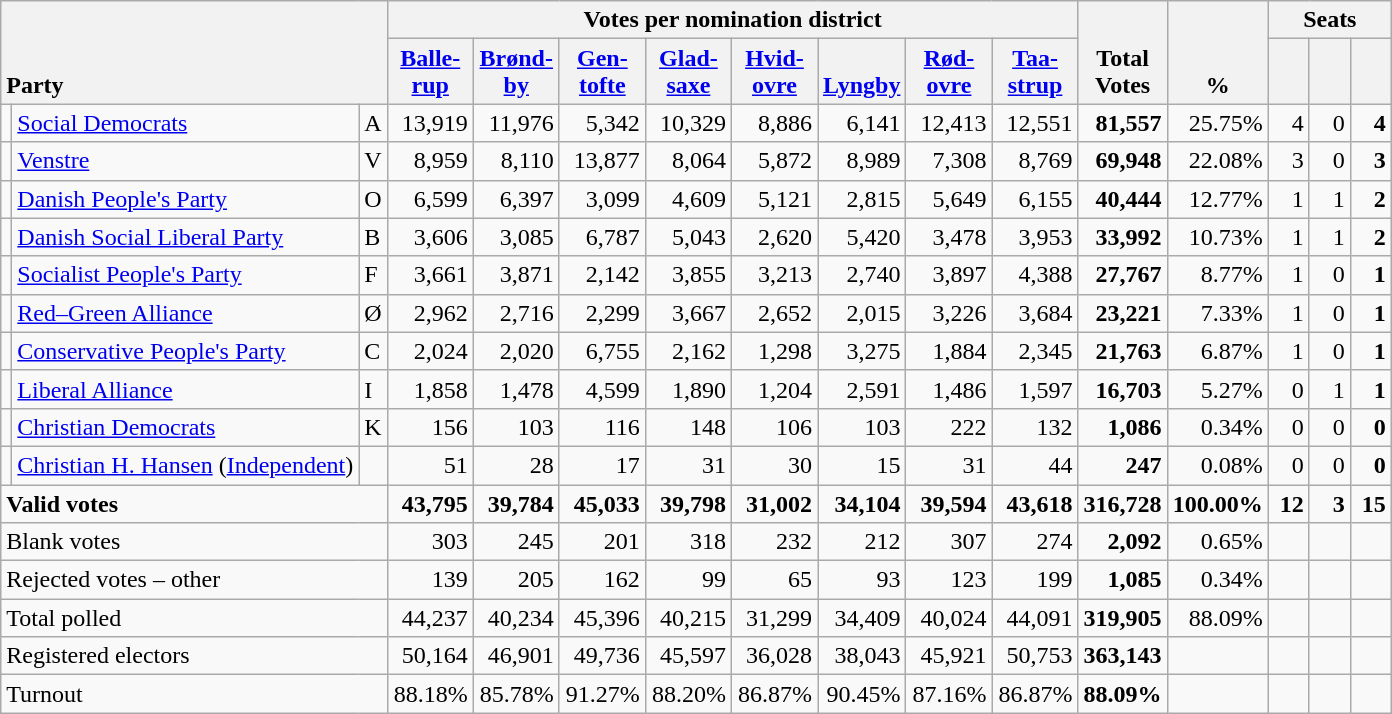<table class="wikitable" border="1" style="text-align:right;">
<tr>
<th style="text-align:left;" valign=bottom rowspan=2 colspan=3>Party</th>
<th colspan=8>Votes per nomination district</th>
<th align=center valign=bottom rowspan=2 width="50">Total Votes</th>
<th align=center valign=bottom rowspan=2 width="50">%</th>
<th colspan=3>Seats</th>
</tr>
<tr>
<th align=center valign=bottom width="50"><a href='#'>Balle- rup</a></th>
<th align="center" valign="bottom" width="50"><a href='#'>Brønd- by</a></th>
<th align="center" valign="bottom" width="50"><a href='#'>Gen- tofte</a></th>
<th align="center" valign="bottom" width="50"><a href='#'>Glad- saxe</a></th>
<th align="center" valign="bottom" width="50"><a href='#'>Hvid- ovre</a></th>
<th align="center" valign="bottom" width="50"><a href='#'>Lyngby</a></th>
<th align="center" valign="bottom" width="50"><a href='#'>Rød- ovre</a></th>
<th align="center" valign="bottom" width="50"><a href='#'>Taa- strup</a></th>
<th align="center" valign="bottom" width="20"><small></small></th>
<th align=center valign=bottom width="20"><small><a href='#'></a></small></th>
<th align=center valign=bottom width="20"><small></small></th>
</tr>
<tr>
<td></td>
<td align=left><a href='#'>Social Democrats</a></td>
<td align=left>A</td>
<td>13,919</td>
<td>11,976</td>
<td>5,342</td>
<td>10,329</td>
<td>8,886</td>
<td>6,141</td>
<td>12,413</td>
<td>12,551</td>
<td><strong>81,557</strong></td>
<td>25.75%</td>
<td>4</td>
<td>0</td>
<td><strong>4</strong></td>
</tr>
<tr>
<td></td>
<td align=left><a href='#'>Venstre</a></td>
<td align=left>V</td>
<td>8,959</td>
<td>8,110</td>
<td>13,877</td>
<td>8,064</td>
<td>5,872</td>
<td>8,989</td>
<td>7,308</td>
<td>8,769</td>
<td><strong>69,948</strong></td>
<td>22.08%</td>
<td>3</td>
<td>0</td>
<td><strong>3</strong></td>
</tr>
<tr>
<td></td>
<td align=left><a href='#'>Danish People's Party</a></td>
<td align=left>O</td>
<td>6,599</td>
<td>6,397</td>
<td>3,099</td>
<td>4,609</td>
<td>5,121</td>
<td>2,815</td>
<td>5,649</td>
<td>6,155</td>
<td><strong>40,444</strong></td>
<td>12.77%</td>
<td>1</td>
<td>1</td>
<td><strong>2</strong></td>
</tr>
<tr>
<td></td>
<td align=left><a href='#'>Danish Social Liberal Party</a></td>
<td align=left>B</td>
<td>3,606</td>
<td>3,085</td>
<td>6,787</td>
<td>5,043</td>
<td>2,620</td>
<td>5,420</td>
<td>3,478</td>
<td>3,953</td>
<td><strong>33,992</strong></td>
<td>10.73%</td>
<td>1</td>
<td>1</td>
<td><strong>2</strong></td>
</tr>
<tr>
<td></td>
<td align=left><a href='#'>Socialist People's Party</a></td>
<td align=left>F</td>
<td>3,661</td>
<td>3,871</td>
<td>2,142</td>
<td>3,855</td>
<td>3,213</td>
<td>2,740</td>
<td>3,897</td>
<td>4,388</td>
<td><strong>27,767</strong></td>
<td>8.77%</td>
<td>1</td>
<td>0</td>
<td><strong>1</strong></td>
</tr>
<tr>
<td></td>
<td align=left><a href='#'>Red–Green Alliance</a></td>
<td align=left>Ø</td>
<td>2,962</td>
<td>2,716</td>
<td>2,299</td>
<td>3,667</td>
<td>2,652</td>
<td>2,015</td>
<td>3,226</td>
<td>3,684</td>
<td><strong>23,221</strong></td>
<td>7.33%</td>
<td>1</td>
<td>0</td>
<td><strong>1</strong></td>
</tr>
<tr>
<td></td>
<td align=left style="white-space: nowrap;"><a href='#'>Conservative People's Party</a></td>
<td align=left>C</td>
<td>2,024</td>
<td>2,020</td>
<td>6,755</td>
<td>2,162</td>
<td>1,298</td>
<td>3,275</td>
<td>1,884</td>
<td>2,345</td>
<td><strong>21,763</strong></td>
<td>6.87%</td>
<td>1</td>
<td>0</td>
<td><strong>1</strong></td>
</tr>
<tr>
<td></td>
<td align=left><a href='#'>Liberal Alliance</a></td>
<td align=left>I</td>
<td>1,858</td>
<td>1,478</td>
<td>4,599</td>
<td>1,890</td>
<td>1,204</td>
<td>2,591</td>
<td>1,486</td>
<td>1,597</td>
<td><strong>16,703</strong></td>
<td>5.27%</td>
<td>0</td>
<td>1</td>
<td><strong>1</strong></td>
</tr>
<tr>
<td></td>
<td align=left><a href='#'>Christian Democrats</a></td>
<td align=left>K</td>
<td>156</td>
<td>103</td>
<td>116</td>
<td>148</td>
<td>106</td>
<td>103</td>
<td>222</td>
<td>132</td>
<td><strong>1,086</strong></td>
<td>0.34%</td>
<td>0</td>
<td>0</td>
<td><strong>0</strong></td>
</tr>
<tr>
<td></td>
<td align=left><a href='#'>Christian H. Hansen</a> (<a href='#'>Independent</a>)</td>
<td></td>
<td>51</td>
<td>28</td>
<td>17</td>
<td>31</td>
<td>30</td>
<td>15</td>
<td>31</td>
<td>44</td>
<td><strong>247</strong></td>
<td>0.08%</td>
<td>0</td>
<td>0</td>
<td><strong>0</strong></td>
</tr>
<tr style="font-weight:bold">
<td align=left colspan=3>Valid votes</td>
<td>43,795</td>
<td>39,784</td>
<td>45,033</td>
<td>39,798</td>
<td>31,002</td>
<td>34,104</td>
<td>39,594</td>
<td>43,618</td>
<td>316,728</td>
<td>100.00%</td>
<td>12</td>
<td>3</td>
<td>15</td>
</tr>
<tr>
<td align=left colspan=3>Blank votes</td>
<td>303</td>
<td>245</td>
<td>201</td>
<td>318</td>
<td>232</td>
<td>212</td>
<td>307</td>
<td>274</td>
<td><strong>2,092</strong></td>
<td>0.65%</td>
<td></td>
<td></td>
<td></td>
</tr>
<tr>
<td align=left colspan=3>Rejected votes – other</td>
<td>139</td>
<td>205</td>
<td>162</td>
<td>99</td>
<td>65</td>
<td>93</td>
<td>123</td>
<td>199</td>
<td><strong>1,085</strong></td>
<td>0.34%</td>
<td></td>
<td></td>
<td></td>
</tr>
<tr>
<td align=left colspan=3>Total polled</td>
<td>44,237</td>
<td>40,234</td>
<td>45,396</td>
<td>40,215</td>
<td>31,299</td>
<td>34,409</td>
<td>40,024</td>
<td>44,091</td>
<td><strong>319,905</strong></td>
<td>88.09%</td>
<td></td>
<td></td>
<td></td>
</tr>
<tr>
<td align=left colspan=3>Registered electors</td>
<td>50,164</td>
<td>46,901</td>
<td>49,736</td>
<td>45,597</td>
<td>36,028</td>
<td>38,043</td>
<td>45,921</td>
<td>50,753</td>
<td><strong>363,143</strong></td>
<td></td>
<td></td>
<td></td>
<td></td>
</tr>
<tr>
<td align=left colspan=3>Turnout</td>
<td>88.18%</td>
<td>85.78%</td>
<td>91.27%</td>
<td>88.20%</td>
<td>86.87%</td>
<td>90.45%</td>
<td>87.16%</td>
<td>86.87%</td>
<td><strong>88.09%</strong></td>
<td></td>
<td></td>
<td></td>
<td></td>
</tr>
</table>
